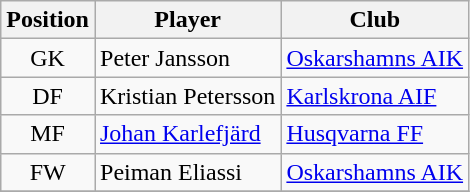<table class="wikitable" style="text-align:center; float: left; margin-right:1em;">
<tr>
<th>Position</th>
<th>Player</th>
<th>Club</th>
</tr>
<tr>
<td>GK</td>
<td align="left"> Peter Jansson</td>
<td align="left"><a href='#'>Oskarshamns AIK</a></td>
</tr>
<tr>
<td>DF</td>
<td align="left"> Kristian Petersson</td>
<td align="left"><a href='#'>Karlskrona AIF</a></td>
</tr>
<tr>
<td>MF</td>
<td align="left"> <a href='#'>Johan Karlefjärd</a></td>
<td align="left"><a href='#'>Husqvarna FF</a></td>
</tr>
<tr>
<td>FW</td>
<td align="left"> Peiman Eliassi</td>
<td align="left"><a href='#'>Oskarshamns AIK</a></td>
</tr>
<tr>
</tr>
</table>
